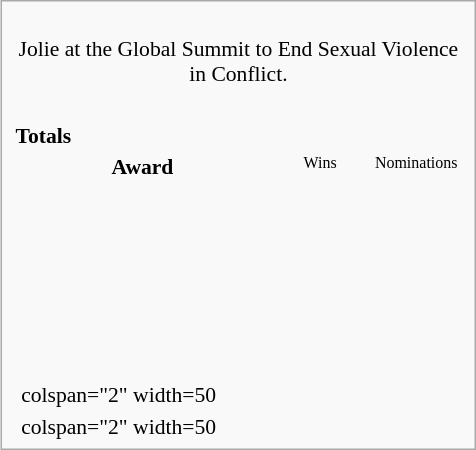<table class="infobox" style="width: 22em; text-align: left; font-size: 90%; vertical-align: middle;">
<tr>
<td colspan="3" style="text-align:center;"><br>Jolie at the Global Summit to End Sexual Violence in Conflict.</td>
</tr>
<tr>
<td colspan="3"><br><table class="collapsible collapsed" width=100%>
<tr>
<th colspan="3" style="background-color#d9e8ff" text-align:center;">Totals</th>
</tr>
<tr style="background-color#d9e8ff; text-align:center;">
<th style="vertical-align: middle;">Award</th>
<td style="background#cceecc; font-size:8pt;" width="60px">Wins</td>
<td style="background#eecccc; font-size:8pt;" width="60px">Nominations</td>
</tr>
<tr>
<td align=center><br></td>
<td></td>
<td></td>
</tr>
<tr>
<td align=center><br></td>
<td></td>
<td></td>
</tr>
<tr>
<td align=center><br></td>
<td></td>
<td></td>
</tr>
<tr>
<td align=center><br></td>
<td></td>
<td></td>
</tr>
<tr>
<td align=center><br></td>
<td></td>
<td></td>
</tr>
<tr>
<td align=center><br></td>
<td></td>
<td></td>
</tr>
<tr>
</tr>
</table>
</td>
</tr>
<tr style="background-color#d9e8ff">
<td></td>
<td>colspan="2" width=50 </td>
</tr>
<tr>
<td></td>
<td>colspan="2" width=50 </td>
</tr>
</table>
